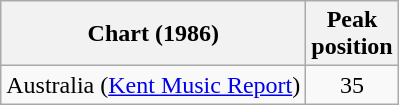<table class="wikitable">
<tr>
<th>Chart (1986)</th>
<th>Peak<br>position</th>
</tr>
<tr>
<td>Australia (<a href='#'>Kent Music Report</a>)</td>
<td align=center>35</td>
</tr>
</table>
